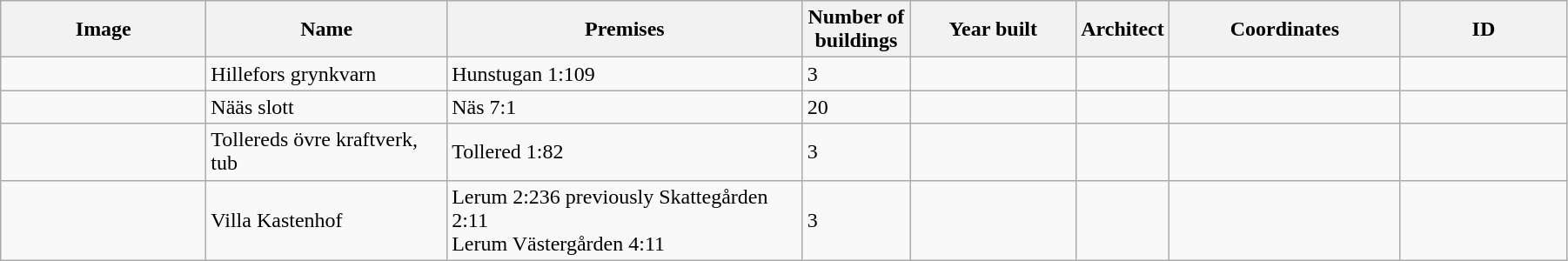<table class="wikitable" width="95%">
<tr>
<th width="150">Image</th>
<th>Name</th>
<th>Premises</th>
<th width="75">Number of<br>buildings</th>
<th width="120">Year built</th>
<th>Architect</th>
<th width="170">Coordinates</th>
<th width="120">ID</th>
</tr>
<tr>
<td></td>
<td>Hillefors grynkvarn</td>
<td>Hunstugan 1:109</td>
<td>3</td>
<td></td>
<td></td>
<td></td>
<td></td>
</tr>
<tr>
<td></td>
<td>Nääs slott</td>
<td>Näs 7:1</td>
<td>20</td>
<td></td>
<td></td>
<td></td>
<td></td>
</tr>
<tr>
<td></td>
<td Tollereds kraftverk>Tollereds övre kraftverk, tub</td>
<td>Tollered 1:82</td>
<td>3</td>
<td></td>
<td></td>
<td></td>
<td></td>
</tr>
<tr>
<td></td>
<td>Villa Kastenhof</td>
<td>Lerum 2:236 previously Skattegården 2:11<br>Lerum Västergården 4:11</td>
<td>3</td>
<td></td>
<td></td>
<td></td>
<td></td>
</tr>
</table>
